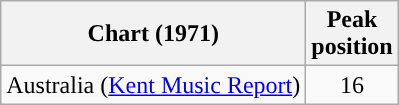<table class="wikitable">
<tr>
<th scope="col">Chart (1971)</th>
<th>Peak<br>position</th>
</tr>
<tr>
<td>Australia (<a href='#'>Kent Music Report</a>)</td>
<td style="text-align:center;">16</td>
</tr>
</table>
